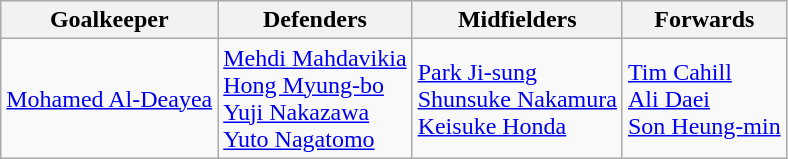<table class="wikitable">
<tr>
<th>Goalkeeper</th>
<th>Defenders</th>
<th>Midfielders</th>
<th>Forwards</th>
</tr>
<tr>
<td> <a href='#'>Mohamed Al-Deayea</a></td>
<td> <a href='#'>Mehdi Mahdavikia</a><br> <a href='#'>Hong Myung-bo</a><br> <a href='#'>Yuji Nakazawa</a><br> <a href='#'>Yuto Nagatomo</a></td>
<td> <a href='#'>Park Ji-sung</a><br> <a href='#'>Shunsuke Nakamura</a><br> <a href='#'>Keisuke Honda</a></td>
<td> <a href='#'>Tim Cahill</a><br> <a href='#'>Ali Daei</a><br> <a href='#'>Son Heung-min</a></td>
</tr>
</table>
